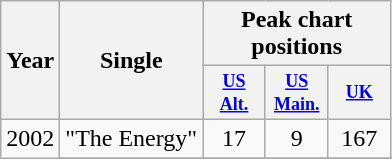<table class="wikitable">
<tr>
<th rowspan="2">Year</th>
<th rowspan="2">Single</th>
<th colspan="3">Peak chart positions</th>
</tr>
<tr>
<th style="width:3em;font-size:75%"><a href='#'>US<br>Alt.</a><br></th>
<th style="width:3em;font-size:75%"><a href='#'>US<br>Main.</a><br></th>
<th style="width:3em;font-size:75%"><a href='#'>UK</a><br></th>
</tr>
<tr>
<td rowspan="2">2002</td>
<td>"The Energy"</td>
<td align="center">17</td>
<td align="center">9</td>
<td align="center">167</td>
</tr>
<tr>
</tr>
</table>
